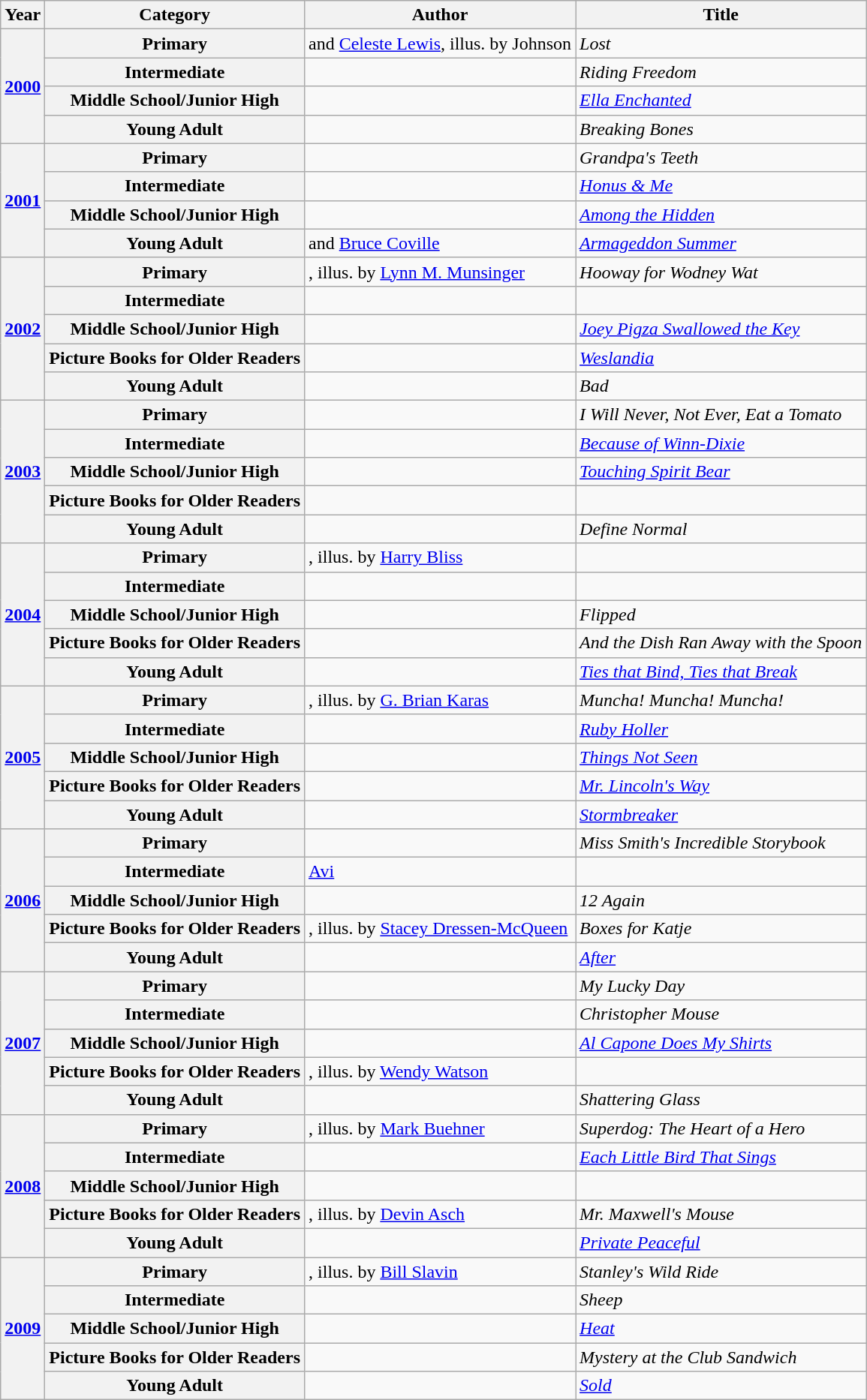<table class="wikitable sortable mw-collapsible">
<tr>
<th>Year</th>
<th>Category</th>
<th>Author</th>
<th>Title</th>
</tr>
<tr>
<th rowspan="4"><a href='#'>2000</a></th>
<th>Primary</th>
<td> and <a href='#'>Celeste Lewis</a>, illus. by Johnson </td>
<td><em>Lost</em></td>
</tr>
<tr>
<th>Intermediate</th>
<td></td>
<td><em>Riding Freedom</em></td>
</tr>
<tr>
<th>Middle School/Junior High</th>
<td></td>
<td><em><a href='#'>Ella Enchanted</a></em></td>
</tr>
<tr>
<th>Young Adult</th>
<td></td>
<td><em>Breaking Bones</em></td>
</tr>
<tr>
<th rowspan="4"><a href='#'>2001</a></th>
<th>Primary</th>
<td></td>
<td><em>Grandpa's Teeth</em></td>
</tr>
<tr>
<th>Intermediate</th>
<td></td>
<td><em><a href='#'>Honus & Me</a></em></td>
</tr>
<tr>
<th>Middle School/Junior High</th>
<td></td>
<td><em><a href='#'>Among the Hidden</a></em></td>
</tr>
<tr>
<th>Young Adult</th>
<td> and <a href='#'>Bruce Coville</a></td>
<td><em><a href='#'>Armageddon Summer</a></em></td>
</tr>
<tr>
<th rowspan="5"><a href='#'>2002</a></th>
<th>Primary</th>
<td>, illus. by <a href='#'>Lynn M. Munsinger</a></td>
<td><em>Hooway for Wodney Wat</em></td>
</tr>
<tr>
<th>Intermediate</th>
<td></td>
<td><em></em></td>
</tr>
<tr>
<th>Middle School/Junior High</th>
<td></td>
<td><em><a href='#'>Joey Pigza Swallowed the Key</a></em></td>
</tr>
<tr>
<th>Picture Books for Older Readers</th>
<td></td>
<td><em><a href='#'>Weslandia</a></em></td>
</tr>
<tr>
<th>Young Adult</th>
<td></td>
<td><em>Bad</em></td>
</tr>
<tr>
<th rowspan="5"><a href='#'>2003</a></th>
<th>Primary</th>
<td></td>
<td><em>I Will Never, Not Ever, Eat a Tomato</em></td>
</tr>
<tr>
<th>Intermediate</th>
<td></td>
<td><em><a href='#'>Because of Winn-Dixie</a></em></td>
</tr>
<tr>
<th>Middle School/Junior High</th>
<td></td>
<td><em><a href='#'>Touching Spirit Bear</a></em></td>
</tr>
<tr>
<th>Picture Books for Older Readers</th>
<td></td>
<td><em></em></td>
</tr>
<tr>
<th>Young Adult</th>
<td></td>
<td><em>Define Normal</em></td>
</tr>
<tr>
<th rowspan="5"><a href='#'>2004</a></th>
<th>Primary</th>
<td>, illus. by <a href='#'>Harry Bliss</a></td>
<td><em></em></td>
</tr>
<tr>
<th>Intermediate</th>
<td></td>
<td><em></em></td>
</tr>
<tr>
<th>Middle School/Junior High</th>
<td></td>
<td><em>Flipped</em></td>
</tr>
<tr>
<th>Picture Books for Older Readers</th>
<td></td>
<td><em>And the Dish Ran Away with the Spoon</em></td>
</tr>
<tr>
<th>Young Adult</th>
<td></td>
<td><em><a href='#'>Ties that Bind, Ties that Break</a></em></td>
</tr>
<tr>
<th rowspan="5"><a href='#'>2005</a></th>
<th>Primary</th>
<td>, illus. by <a href='#'>G. Brian Karas</a></td>
<td><em>Muncha! Muncha! Muncha!</em></td>
</tr>
<tr>
<th>Intermediate</th>
<td></td>
<td><em><a href='#'>Ruby Holler</a></em></td>
</tr>
<tr>
<th>Middle School/Junior High</th>
<td></td>
<td><em><a href='#'>Things Not Seen</a></em></td>
</tr>
<tr>
<th>Picture Books for Older Readers</th>
<td></td>
<td><em><a href='#'>Mr. Lincoln's Way</a></em></td>
</tr>
<tr>
<th>Young Adult</th>
<td></td>
<td><em><a href='#'>Stormbreaker</a></em></td>
</tr>
<tr>
<th rowspan="5"><a href='#'>2006</a></th>
<th>Primary</th>
<td></td>
<td><em>Miss Smith's Incredible Storybook</em></td>
</tr>
<tr>
<th>Intermediate</th>
<td><a href='#'>Avi</a></td>
<td><em></em></td>
</tr>
<tr>
<th>Middle School/Junior High</th>
<td></td>
<td><em>12 Again</em></td>
</tr>
<tr>
<th>Picture Books for Older Readers</th>
<td>, illus. by <a href='#'>Stacey Dressen-McQueen</a></td>
<td><em>Boxes for Katje</em></td>
</tr>
<tr>
<th>Young Adult</th>
<td></td>
<td><em><a href='#'>After</a></em></td>
</tr>
<tr>
<th rowspan="5"><a href='#'>2007</a></th>
<th>Primary</th>
<td></td>
<td><em>My Lucky Day</em></td>
</tr>
<tr>
<th>Intermediate</th>
<td></td>
<td><em>Christopher Mouse</em></td>
</tr>
<tr>
<th>Middle School/Junior High</th>
<td></td>
<td><em><a href='#'>Al Capone Does My Shirts</a></em></td>
</tr>
<tr>
<th>Picture Books for Older Readers</th>
<td>, illus. by <a href='#'>Wendy Watson</a></td>
<td><em></em></td>
</tr>
<tr>
<th>Young Adult</th>
<td></td>
<td><em>Shattering Glass</em></td>
</tr>
<tr>
<th rowspan="5"><a href='#'>2008</a></th>
<th>Primary</th>
<td>, illus. by <a href='#'>Mark Buehner</a></td>
<td><em>Superdog: The Heart of a Hero</em></td>
</tr>
<tr>
<th>Intermediate</th>
<td></td>
<td><em><a href='#'>Each Little Bird That Sings</a></em></td>
</tr>
<tr>
<th>Middle School/Junior High</th>
<td></td>
<td><em></em></td>
</tr>
<tr>
<th>Picture Books for Older Readers</th>
<td>, illus. by <a href='#'>Devin Asch</a></td>
<td><em>Mr. Maxwell's Mouse</em></td>
</tr>
<tr>
<th>Young Adult</th>
<td></td>
<td><em><a href='#'>Private Peaceful</a></em></td>
</tr>
<tr>
<th rowspan="5"><a href='#'>2009</a></th>
<th>Primary</th>
<td>, illus. by <a href='#'>Bill Slavin</a></td>
<td><em>Stanley's Wild Ride</em></td>
</tr>
<tr>
<th>Intermediate</th>
<td></td>
<td><em>Sheep</em></td>
</tr>
<tr>
<th>Middle School/Junior High</th>
<td></td>
<td><em><a href='#'>Heat</a></em></td>
</tr>
<tr>
<th>Picture Books for Older Readers</th>
<td></td>
<td><em>Mystery at the Club Sandwich</em></td>
</tr>
<tr>
<th>Young Adult</th>
<td></td>
<td><em><a href='#'>Sold</a></em></td>
</tr>
</table>
